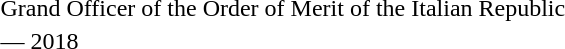<table>
<tr>
<td rowspan=2 style="width:60px; vertical-align:top;"></td>
<td>Grand Officer of the Order of Merit of the Italian Republic</td>
</tr>
<tr>
<td>— 2018</td>
</tr>
</table>
